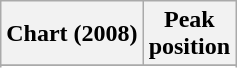<table class="wikitable sortable plainrowheaders" style="text-align:center">
<tr>
<th scope="col">Chart (2008)</th>
<th scope="col">Peak<br> position</th>
</tr>
<tr>
</tr>
<tr>
</tr>
<tr>
</tr>
</table>
